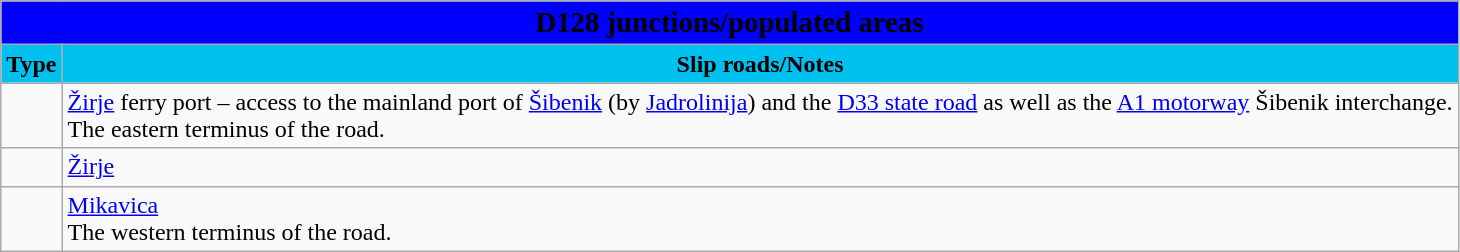<table class="wikitable">
<tr>
<td colspan=2 bgcolor=blue align=center style=margin-top:15><span><big><strong>D128 junctions/populated areas</strong></big></span></td>
</tr>
<tr>
<td align=center bgcolor=00c0f0><strong>Type</strong></td>
<td align=center bgcolor=00c0f0><strong>Slip roads/Notes</strong></td>
</tr>
<tr>
<td></td>
<td><a href='#'>Žirje</a> ferry port – access to the mainland port of <a href='#'>Šibenik</a> (by <a href='#'>Jadrolinija</a>) and the <a href='#'>D33 state road</a> as well as the <a href='#'>A1 motorway</a> Šibenik interchange.<br>The eastern terminus of the road.</td>
</tr>
<tr>
<td></td>
<td><a href='#'>Žirje</a></td>
</tr>
<tr>
<td></td>
<td><a href='#'>Mikavica</a><br>The western terminus of the road.</td>
</tr>
</table>
